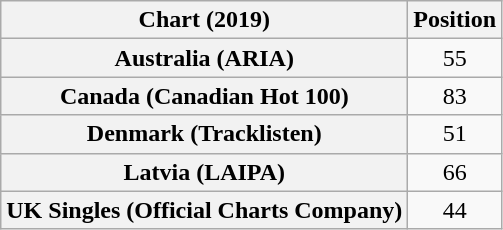<table class="wikitable sortable plainrowheaders" style="text-align:center">
<tr>
<th scope="col">Chart (2019)</th>
<th scope="col">Position</th>
</tr>
<tr>
<th scope="row">Australia (ARIA)</th>
<td>55</td>
</tr>
<tr>
<th scope="row">Canada (Canadian Hot 100)</th>
<td>83</td>
</tr>
<tr>
<th scope="row">Denmark (Tracklisten)</th>
<td>51</td>
</tr>
<tr>
<th scope="row">Latvia (LAIPA)</th>
<td>66</td>
</tr>
<tr>
<th scope="row">UK Singles (Official Charts Company)</th>
<td>44</td>
</tr>
</table>
